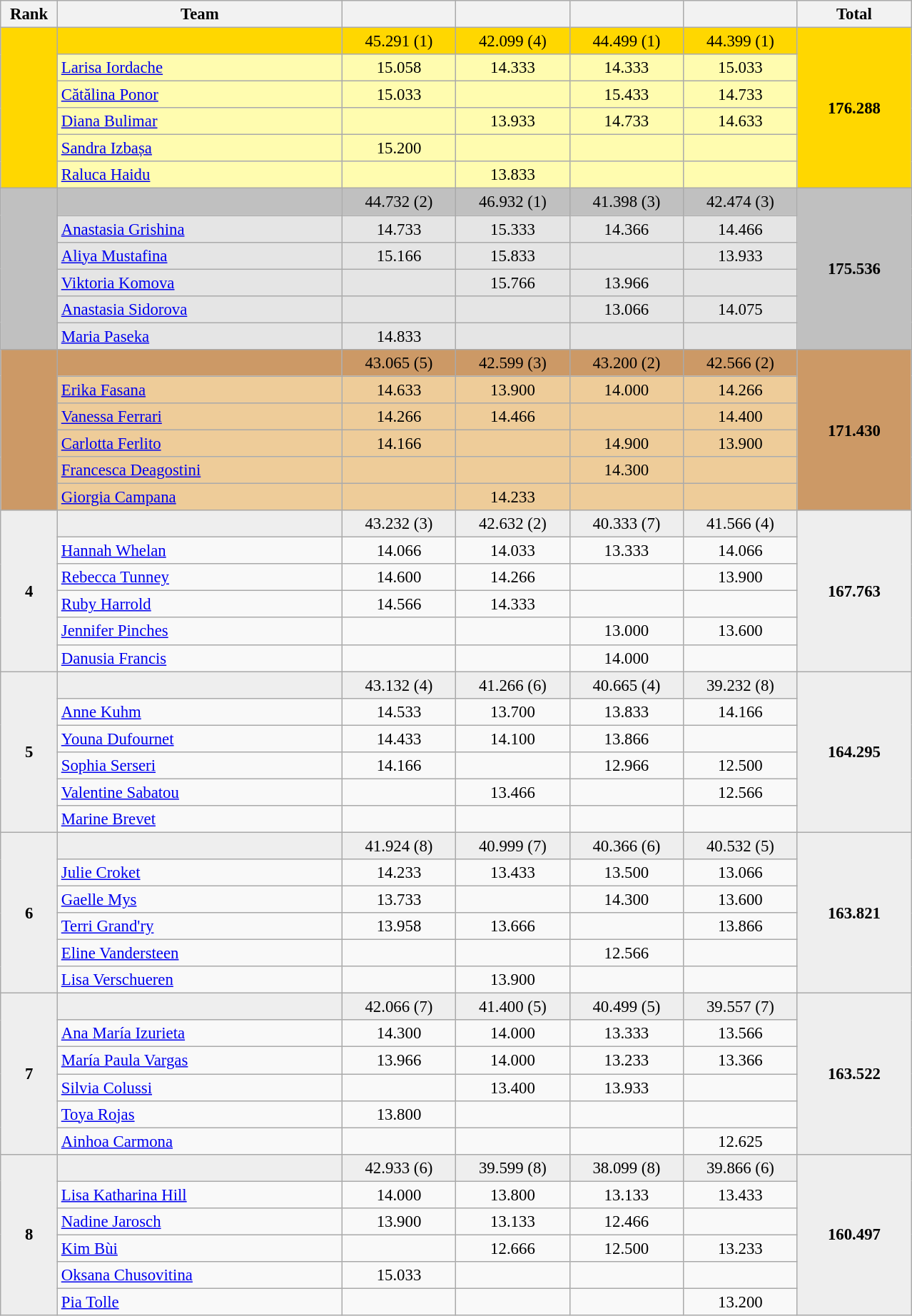<table class="wikitable" style="text-align:center; font-size:95%">
<tr>
<th width="5%">Rank</th>
<th width="25%">Team</th>
<th width="10%"></th>
<th width="10%"></th>
<th width="10%"></th>
<th width="10%"></th>
<th width="10%">Total</th>
</tr>
<tr bgcolor=gold>
<td rowspan=6></td>
<td align="left"><strong></strong></td>
<td>45.291 (1)</td>
<td>42.099 (4)</td>
<td>44.499 (1)</td>
<td>44.399 (1)</td>
<td rowspan=6><strong>176.288</strong></td>
</tr>
<tr bgcolor=fffcaf>
<td align="left"><a href='#'>Larisa Iordache</a></td>
<td>15.058</td>
<td>14.333</td>
<td>14.333</td>
<td>15.033</td>
</tr>
<tr bgcolor=fffcaf>
<td align="left"><a href='#'>Cătălina Ponor</a></td>
<td>15.033</td>
<td></td>
<td>15.433</td>
<td>14.733</td>
</tr>
<tr bgcolor=fffcaf>
<td align="left"><a href='#'>Diana Bulimar</a></td>
<td></td>
<td>13.933</td>
<td>14.733</td>
<td>14.633</td>
</tr>
<tr bgcolor=fffcaf>
<td align="left"><a href='#'>Sandra Izbașa</a></td>
<td>15.200</td>
<td></td>
<td></td>
<td></td>
</tr>
<tr bgcolor=fffcaf>
<td align="left"><a href='#'>Raluca Haidu</a></td>
<td></td>
<td>13.833</td>
<td></td>
<td></td>
</tr>
<tr bgcolor=silver>
<td rowspan=6></td>
<td align="left"><strong></strong></td>
<td>44.732 (2)</td>
<td>46.932 (1)</td>
<td>41.398 (3)</td>
<td>42.474 (3)</td>
<td rowspan=6><strong>175.536</strong></td>
</tr>
<tr bgcolor=e5e5e5>
<td align="left"><a href='#'>Anastasia Grishina</a></td>
<td>14.733</td>
<td>15.333</td>
<td>14.366</td>
<td>14.466</td>
</tr>
<tr bgcolor=e5e5e5>
<td align="left"><a href='#'>Aliya Mustafina</a></td>
<td>15.166</td>
<td>15.833</td>
<td></td>
<td>13.933</td>
</tr>
<tr bgcolor=e5e5e5>
<td align="left"><a href='#'>Viktoria Komova</a></td>
<td></td>
<td>15.766</td>
<td>13.966</td>
<td></td>
</tr>
<tr bgcolor=e5e5e5>
<td align="left"><a href='#'>Anastasia Sidorova</a></td>
<td></td>
<td></td>
<td>13.066</td>
<td>14.075</td>
</tr>
<tr bgcolor=e5e5e5>
<td align="left"><a href='#'>Maria Paseka</a></td>
<td>14.833</td>
<td></td>
<td></td>
<td></td>
</tr>
<tr bgcolor=cc9966>
<td rowspan=6></td>
<td align="left"><strong></strong></td>
<td>43.065 (5)</td>
<td>42.599 (3)</td>
<td>43.200 (2)</td>
<td>42.566 (2)</td>
<td rowspan=6><strong>171.430</strong></td>
</tr>
<tr bgcolor=eecc99>
<td align="left"><a href='#'>Erika Fasana</a></td>
<td>14.633</td>
<td>13.900</td>
<td>14.000</td>
<td>14.266</td>
</tr>
<tr bgcolor=eecc99>
<td align="left"><a href='#'>Vanessa Ferrari</a></td>
<td>14.266</td>
<td>14.466</td>
<td></td>
<td>14.400</td>
</tr>
<tr bgcolor=eecc99>
<td align="left"><a href='#'>Carlotta Ferlito</a></td>
<td>14.166</td>
<td></td>
<td>14.900</td>
<td>13.900</td>
</tr>
<tr bgcolor=eecc99>
<td align="left"><a href='#'>Francesca Deagostini</a></td>
<td></td>
<td></td>
<td>14.300</td>
<td></td>
</tr>
<tr bgcolor=eecc99>
<td align="left"><a href='#'>Giorgia Campana</a></td>
<td></td>
<td>14.233</td>
<td></td>
<td></td>
</tr>
<tr bgcolor=eeeeee>
<td rowspan=6><strong>4</strong></td>
<td align="left"><strong></strong></td>
<td>43.232 (3)</td>
<td>42.632 (2)</td>
<td>40.333 (7)</td>
<td>41.566 (4)</td>
<td rowspan=6><strong>167.763</strong></td>
</tr>
<tr>
<td align="left"><a href='#'>Hannah Whelan</a></td>
<td>14.066</td>
<td>14.033</td>
<td>13.333</td>
<td>14.066</td>
</tr>
<tr>
<td align="left"><a href='#'>Rebecca Tunney</a></td>
<td>14.600</td>
<td>14.266</td>
<td></td>
<td>13.900</td>
</tr>
<tr>
<td align="left"><a href='#'>Ruby Harrold</a></td>
<td>14.566</td>
<td>14.333</td>
<td></td>
<td></td>
</tr>
<tr>
<td align="left"><a href='#'>Jennifer Pinches</a></td>
<td></td>
<td></td>
<td>13.000</td>
<td>13.600</td>
</tr>
<tr>
<td align="left"><a href='#'>Danusia Francis</a></td>
<td></td>
<td></td>
<td>14.000</td>
<td></td>
</tr>
<tr bgcolor=eeeeee>
<td rowspan=6><strong>5</strong></td>
<td align="left"><strong></strong></td>
<td>43.132 (4)</td>
<td>41.266 (6)</td>
<td>40.665 (4)</td>
<td>39.232 (8)</td>
<td rowspan=6><strong>164.295</strong></td>
</tr>
<tr>
<td align="left"><a href='#'>Anne Kuhm</a></td>
<td>14.533</td>
<td>13.700</td>
<td>13.833</td>
<td>14.166</td>
</tr>
<tr>
<td align="left"><a href='#'>Youna Dufournet</a></td>
<td>14.433</td>
<td>14.100</td>
<td>13.866</td>
<td></td>
</tr>
<tr>
<td align="left"><a href='#'>Sophia Serseri</a></td>
<td>14.166</td>
<td></td>
<td>12.966</td>
<td>12.500</td>
</tr>
<tr>
<td align="left"><a href='#'>Valentine Sabatou</a></td>
<td></td>
<td>13.466</td>
<td></td>
<td>12.566</td>
</tr>
<tr>
<td align="left"><a href='#'>Marine Brevet</a></td>
<td></td>
<td></td>
<td></td>
<td></td>
</tr>
<tr bgcolor=eeeeee>
<td rowspan=6><strong>6</strong></td>
<td align="left"><strong></strong></td>
<td>41.924 (8)</td>
<td>40.999 (7)</td>
<td>40.366 (6)</td>
<td>40.532 (5)</td>
<td rowspan=6><strong>163.821</strong></td>
</tr>
<tr>
<td align="left"><a href='#'>Julie Croket</a></td>
<td>14.233</td>
<td>13.433</td>
<td>13.500</td>
<td>13.066</td>
</tr>
<tr>
<td align="left"><a href='#'>Gaelle Mys</a></td>
<td>13.733</td>
<td></td>
<td>14.300</td>
<td>13.600</td>
</tr>
<tr>
<td align="left"><a href='#'>Terri Grand'ry</a></td>
<td>13.958</td>
<td>13.666</td>
<td></td>
<td>13.866</td>
</tr>
<tr>
<td align="left"><a href='#'>Eline Vandersteen</a></td>
<td></td>
<td></td>
<td>12.566</td>
<td></td>
</tr>
<tr>
<td align="left"><a href='#'>Lisa Verschueren</a></td>
<td></td>
<td>13.900</td>
<td></td>
<td></td>
</tr>
<tr bgcolor=eeeeee>
<td rowspan=6><strong>7</strong></td>
<td align="left"><strong></strong></td>
<td>42.066 (7)</td>
<td>41.400 (5)</td>
<td>40.499 (5)</td>
<td>39.557 (7)</td>
<td rowspan=6><strong>163.522</strong></td>
</tr>
<tr>
<td align="left"><a href='#'>Ana María Izurieta</a></td>
<td>14.300</td>
<td>14.000</td>
<td>13.333</td>
<td>13.566</td>
</tr>
<tr>
<td align="left"><a href='#'>María Paula Vargas</a></td>
<td>13.966</td>
<td>14.000</td>
<td>13.233</td>
<td>13.366</td>
</tr>
<tr>
<td align="left"><a href='#'>Silvia Colussi</a></td>
<td></td>
<td>13.400</td>
<td>13.933</td>
<td></td>
</tr>
<tr>
<td align="left"><a href='#'>Toya Rojas</a></td>
<td>13.800</td>
<td></td>
<td></td>
<td></td>
</tr>
<tr>
<td align="left"><a href='#'>Ainhoa Carmona</a></td>
<td></td>
<td></td>
<td></td>
<td>12.625</td>
</tr>
<tr bgcolor=eeeeee>
<td rowspan=6><strong>8</strong></td>
<td align="left"><strong></strong></td>
<td>42.933 (6)</td>
<td>39.599 (8)</td>
<td>38.099 (8)</td>
<td>39.866 (6)</td>
<td rowspan=6><strong>160.497</strong></td>
</tr>
<tr>
<td align="left"><a href='#'>Lisa Katharina Hill</a></td>
<td>14.000</td>
<td>13.800</td>
<td>13.133</td>
<td>13.433</td>
</tr>
<tr>
<td align="left"><a href='#'>Nadine Jarosch</a></td>
<td>13.900</td>
<td>13.133</td>
<td>12.466</td>
<td></td>
</tr>
<tr>
<td align="left"><a href='#'>Kim Bùi</a></td>
<td></td>
<td>12.666</td>
<td>12.500</td>
<td>13.233</td>
</tr>
<tr>
<td align="left"><a href='#'>Oksana Chusovitina</a></td>
<td>15.033</td>
<td></td>
<td></td>
<td></td>
</tr>
<tr>
<td align="left"><a href='#'>Pia Tolle</a></td>
<td></td>
<td></td>
<td></td>
<td>13.200</td>
</tr>
</table>
